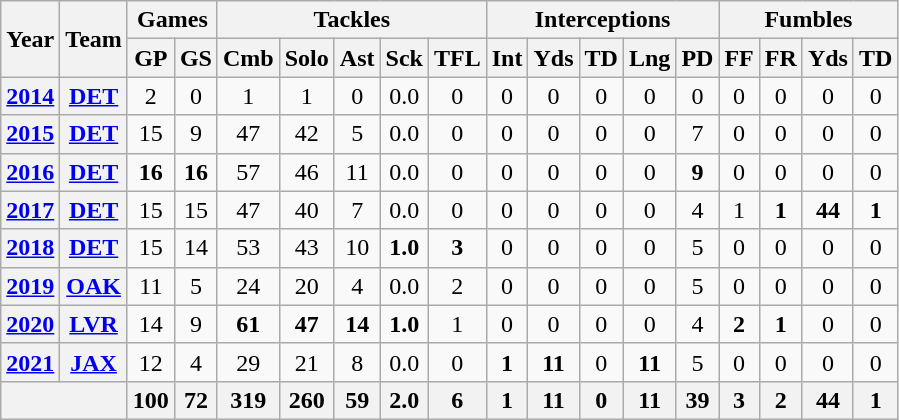<table class="wikitable" style="text-align:center">
<tr>
<th rowspan="2">Year</th>
<th rowspan="2">Team</th>
<th colspan="2">Games</th>
<th colspan="5">Tackles</th>
<th colspan="5">Interceptions</th>
<th colspan="4">Fumbles</th>
</tr>
<tr>
<th>GP</th>
<th>GS</th>
<th>Cmb</th>
<th>Solo</th>
<th>Ast</th>
<th>Sck</th>
<th>TFL</th>
<th>Int</th>
<th>Yds</th>
<th>TD</th>
<th>Lng</th>
<th>PD</th>
<th>FF</th>
<th>FR</th>
<th>Yds</th>
<th>TD</th>
</tr>
<tr>
<th><a href='#'>2014</a></th>
<th><a href='#'>DET</a></th>
<td>2</td>
<td>0</td>
<td>1</td>
<td>1</td>
<td>0</td>
<td>0.0</td>
<td>0</td>
<td>0</td>
<td>0</td>
<td>0</td>
<td>0</td>
<td>0</td>
<td>0</td>
<td>0</td>
<td>0</td>
<td>0</td>
</tr>
<tr>
<th><a href='#'>2015</a></th>
<th><a href='#'>DET</a></th>
<td>15</td>
<td>9</td>
<td>47</td>
<td>42</td>
<td>5</td>
<td>0.0</td>
<td>0</td>
<td>0</td>
<td>0</td>
<td>0</td>
<td>0</td>
<td>7</td>
<td>0</td>
<td>0</td>
<td>0</td>
<td>0</td>
</tr>
<tr>
<th><a href='#'>2016</a></th>
<th><a href='#'>DET</a></th>
<td><strong>16</strong></td>
<td><strong>16</strong></td>
<td>57</td>
<td>46</td>
<td>11</td>
<td>0.0</td>
<td>0</td>
<td>0</td>
<td>0</td>
<td>0</td>
<td>0</td>
<td><strong>9</strong></td>
<td>0</td>
<td>0</td>
<td>0</td>
<td>0</td>
</tr>
<tr>
<th><a href='#'>2017</a></th>
<th><a href='#'>DET</a></th>
<td>15</td>
<td>15</td>
<td>47</td>
<td>40</td>
<td>7</td>
<td>0.0</td>
<td>0</td>
<td>0</td>
<td>0</td>
<td>0</td>
<td>0</td>
<td>4</td>
<td>1</td>
<td><strong>1</strong></td>
<td><strong>44</strong></td>
<td><strong>1</strong></td>
</tr>
<tr>
<th><a href='#'>2018</a></th>
<th><a href='#'>DET</a></th>
<td>15</td>
<td>14</td>
<td>53</td>
<td>43</td>
<td>10</td>
<td><strong>1.0</strong></td>
<td><strong>3</strong></td>
<td>0</td>
<td>0</td>
<td>0</td>
<td>0</td>
<td>5</td>
<td>0</td>
<td>0</td>
<td>0</td>
<td>0</td>
</tr>
<tr>
<th><a href='#'>2019</a></th>
<th><a href='#'>OAK</a></th>
<td>11</td>
<td>5</td>
<td>24</td>
<td>20</td>
<td>4</td>
<td>0.0</td>
<td>2</td>
<td>0</td>
<td>0</td>
<td>0</td>
<td>0</td>
<td>5</td>
<td>0</td>
<td>0</td>
<td>0</td>
<td>0</td>
</tr>
<tr>
<th><a href='#'>2020</a></th>
<th><a href='#'>LVR</a></th>
<td>14</td>
<td>9</td>
<td><strong>61</strong></td>
<td><strong>47</strong></td>
<td><strong>14</strong></td>
<td><strong>1.0</strong></td>
<td>1</td>
<td>0</td>
<td>0</td>
<td>0</td>
<td>0</td>
<td>4</td>
<td><strong>2</strong></td>
<td><strong>1</strong></td>
<td>0</td>
<td>0</td>
</tr>
<tr>
<th><a href='#'>2021</a></th>
<th><a href='#'>JAX</a></th>
<td>12</td>
<td>4</td>
<td>29</td>
<td>21</td>
<td>8</td>
<td>0.0</td>
<td>0</td>
<td><strong>1</strong></td>
<td><strong>11</strong></td>
<td>0</td>
<td><strong>11</strong></td>
<td>5</td>
<td>0</td>
<td>0</td>
<td>0</td>
<td>0</td>
</tr>
<tr>
<th colspan="2"></th>
<th>100</th>
<th>72</th>
<th>319</th>
<th>260</th>
<th>59</th>
<th>2.0</th>
<th>6</th>
<th>1</th>
<th>11</th>
<th>0</th>
<th>11</th>
<th>39</th>
<th>3</th>
<th>2</th>
<th>44</th>
<th>1</th>
</tr>
</table>
